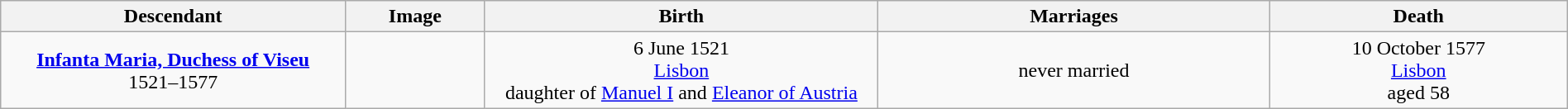<table style="text-align:center; width:100%" class="wikitable">
<tr>
<th style="width:22%;">Descendant</th>
<th style="width:105px;">Image</th>
<th>Birth</th>
<th style="width:25%;">Marriages</th>
<th style="width:19%;">Death</th>
</tr>
<tr>
<td><strong><a href='#'>Infanta Maria, Duchess of Viseu</a></strong><br>1521–1577</td>
<td></td>
<td>6 June 1521<br><a href='#'>Lisbon</a><br>daughter of <a href='#'>Manuel I</a> and <a href='#'>Eleanor of Austria</a></td>
<td>never married</td>
<td>10 October 1577<br><a href='#'>Lisbon</a><br>aged 58</td>
</tr>
</table>
